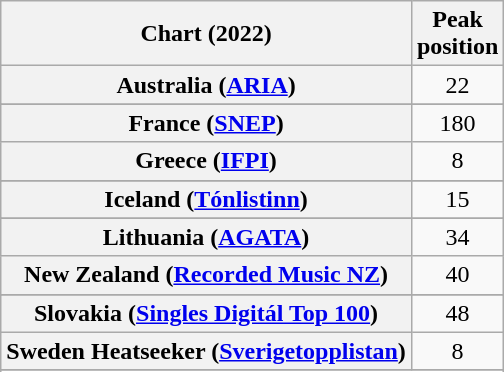<table class="wikitable sortable plainrowheaders" style="text-align:center">
<tr>
<th>Chart (2022)</th>
<th>Peak<br>position</th>
</tr>
<tr>
<th scope="row">Australia (<a href='#'>ARIA</a>)</th>
<td>22</td>
</tr>
<tr>
</tr>
<tr>
</tr>
<tr>
</tr>
<tr>
<th scope="row">France (<a href='#'>SNEP</a>)</th>
<td>180</td>
</tr>
<tr>
<th scope="row">Greece (<a href='#'>IFPI</a>)</th>
<td>8</td>
</tr>
<tr>
</tr>
<tr>
<th scope="row">Iceland (<a href='#'>Tónlistinn</a>)</th>
<td>15</td>
</tr>
<tr>
</tr>
<tr>
<th scope="row">Lithuania (<a href='#'>AGATA</a>)</th>
<td>34</td>
</tr>
<tr>
<th scope="row">New Zealand (<a href='#'>Recorded Music NZ</a>)</th>
<td>40</td>
</tr>
<tr>
</tr>
<tr>
<th scope="row">Slovakia (<a href='#'>Singles Digitál Top 100</a>)</th>
<td>48</td>
</tr>
<tr>
<th scope="row">Sweden Heatseeker (<a href='#'>Sverigetopplistan</a>)</th>
<td>8</td>
</tr>
<tr>
</tr>
<tr>
</tr>
<tr>
</tr>
</table>
